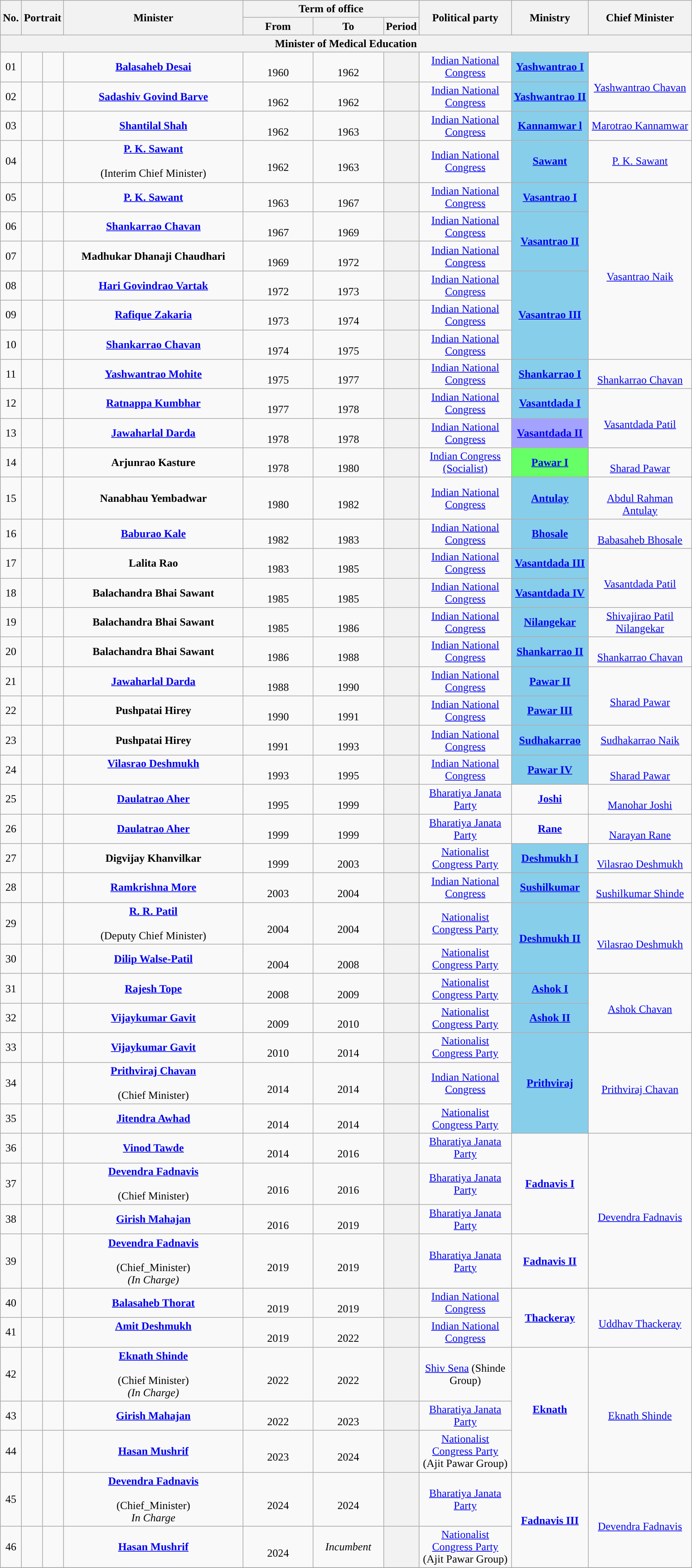<table class="wikitable" style="text-align:center">
<tr>
<th rowspan="2">No.</th>
<th rowspan="2" colspan="2">Portrait</th>
<th rowspan="2" style="width:16em">Minister<br></th>
<th colspan="3">Term of office</th>
<th rowspan="2" style="width:8em">Political party</th>
<th rowspan="2">Ministry</th>
<th rowspan="2" style="width:9em">Chief Minister</th>
</tr>
<tr>
<th style="width:6em">From</th>
<th style="width:6em">To</th>
<th>Period</th>
</tr>
<tr>
<th colspan="10">Minister of Medical Education</th>
</tr>
<tr>
<td>01</td>
<td style="color:inherit;background:"></td>
<td></td>
<td><strong><a href='#'>Balasaheb Desai</a></strong>   <br> </td>
<td><br>1960</td>
<td><br>1962</td>
<th></th>
<td><a href='#'>Indian National Congress</a></td>
<td bgcolor="#87CEEB"><a href='#'><strong>Yashwantrao I</strong></a></td>
<td rowspan="2"> <br><a href='#'>Yashwantrao Chavan</a></td>
</tr>
<tr>
<td>02</td>
<td style="color:inherit;background:"></td>
<td></td>
<td><strong><a href='#'>Sadashiv Govind Barve</a></strong>  <br> </td>
<td><br>1962</td>
<td><br>1962</td>
<th></th>
<td><a href='#'>Indian National Congress</a></td>
<td bgcolor="#87CEEB"><a href='#'><strong>Yashwantrao II</strong></a></td>
</tr>
<tr>
<td>03</td>
<td style="color:inherit;background:"></td>
<td></td>
<td><strong><a href='#'>Shantilal Shah</a></strong> <br> </td>
<td><br>1962</td>
<td><br>1963</td>
<th></th>
<td><a href='#'>Indian National Congress</a></td>
<td bgcolor="#87CEEB"><a href='#'><strong>Kannamwar l</strong></a></td>
<td><a href='#'>Marotrao Kannamwar</a></td>
</tr>
<tr>
<td>04</td>
<td style="color:inherit;background:"></td>
<td></td>
<td><strong><a href='#'>P. K. Sawant</a></strong> <br>  <br>(Interim Chief Minister)</td>
<td><br>1962</td>
<td><br>1963</td>
<th></th>
<td><a href='#'>Indian National Congress</a></td>
<td bgcolor="#87CEEB"><a href='#'><strong>Sawant</strong></a></td>
<td><a href='#'>P. K. Sawant</a></td>
</tr>
<tr>
<td>05</td>
<td style="color:inherit;background:"></td>
<td></td>
<td><strong><a href='#'>P. K. Sawant</a></strong> <br> </td>
<td><br>1963</td>
<td><br>1967</td>
<th></th>
<td><a href='#'>Indian National Congress</a></td>
<td bgcolor="#87CEEB"><a href='#'><strong>Vasantrao I</strong></a></td>
<td rowspan="6"><br><a href='#'>Vasantrao Naik</a></td>
</tr>
<tr>
<td>06</td>
<td style="color:inherit;background:"></td>
<td></td>
<td><strong><a href='#'>Shankarrao Chavan</a></strong> <br> </td>
<td><br>1967</td>
<td><br>1969</td>
<th></th>
<td><a href='#'>Indian National Congress</a></td>
<td rowspan="2" bgcolor="#87CEEB"><a href='#'><strong>Vasantrao II</strong></a></td>
</tr>
<tr>
<td>07</td>
<td style="color:inherit;background:"></td>
<td></td>
<td><strong>Madhukar Dhanaji Chaudhari</strong> <br> </td>
<td><br>1969</td>
<td><br>1972</td>
<th></th>
<td><a href='#'>Indian National Congress</a></td>
</tr>
<tr>
<td>08</td>
<td style="color:inherit;background:"></td>
<td></td>
<td><strong><a href='#'>Hari Govindrao Vartak</a></strong> <br> </td>
<td><br>1972</td>
<td><br>1973</td>
<th></th>
<td><a href='#'>Indian National Congress</a></td>
<td rowspan="3" bgcolor="#87CEEB"><a href='#'><strong>Vasantrao III</strong></a></td>
</tr>
<tr>
<td>09</td>
<td style="color:inherit;background:"></td>
<td></td>
<td><strong><a href='#'>Rafique Zakaria</a></strong> <br> </td>
<td><br>1973</td>
<td><br>1974</td>
<th></th>
<td><a href='#'>Indian National Congress</a></td>
</tr>
<tr>
<td>10</td>
<td style="color:inherit;background:"></td>
<td></td>
<td><strong><a href='#'>Shankarrao Chavan</a></strong> <br> </td>
<td><br>1974</td>
<td><br>1975</td>
<th></th>
<td><a href='#'>Indian National Congress</a></td>
</tr>
<tr>
<td>11</td>
<td style="color:inherit;background:"></td>
<td></td>
<td><strong><a href='#'>Yashwantrao Mohite</a></strong> <br> </td>
<td><br>1975</td>
<td><br>1977</td>
<th></th>
<td><a href='#'>Indian National Congress</a></td>
<td rowspan="1" bgcolor="#87CEEB"><a href='#'><strong>Shankarrao I</strong></a></td>
<td rowspan="1"><br><a href='#'>Shankarrao Chavan</a></td>
</tr>
<tr>
<td>12</td>
<td style="color:inherit;background:"></td>
<td></td>
<td><strong><a href='#'>Ratnappa Kumbhar</a></strong> <br> </td>
<td><br>1977</td>
<td><br>1978</td>
<th></th>
<td><a href='#'>Indian National Congress</a></td>
<td rowspan="1" bgcolor="#88CEEB"><a href='#'><strong>Vasantdada I</strong></a></td>
<td rowspan="2"><br><a href='#'>Vasantdada Patil</a></td>
</tr>
<tr>
<td>13</td>
<td style="color:inherit;background:"></td>
<td></td>
<td><strong><a href='#'>Jawaharlal Darda</a></strong> <br> </td>
<td><br>1978</td>
<td><br>1978</td>
<th></th>
<td><a href='#'>Indian National Congress</a></td>
<td rowspan="1" bgcolor="#A3A3FF"><a href='#'><strong>Vasantdada II</strong></a></td>
</tr>
<tr>
<td>14</td>
<td style="color:inherit;background:"></td>
<td></td>
<td><strong>Arjunrao Kasture</strong> <br> </td>
<td><br>1978</td>
<td><br>1980</td>
<th></th>
<td><a href='#'>Indian Congress (Socialist)</a></td>
<td rowspan="1" bgcolor="#66FF66"><a href='#'><strong>Pawar I</strong></a></td>
<td rowspan="1"><br><a href='#'>Sharad Pawar</a></td>
</tr>
<tr>
<td>15</td>
<td style="color:inherit;background:"></td>
<td></td>
<td><strong>Nanabhau Yembadwar</strong> <br> </td>
<td><br>1980</td>
<td><br>1982</td>
<th></th>
<td><a href='#'>Indian National Congress</a></td>
<td rowspan="1" bgcolor="#87CEEB"><a href='#'><strong>Antulay</strong></a></td>
<td rowspan="1"> <br><a href='#'>Abdul Rahman Antulay</a></td>
</tr>
<tr>
<td>16</td>
<td style="color:inherit;background:"></td>
<td></td>
<td><strong><a href='#'>Baburao Kale</a></strong>  <br> </td>
<td><br>1982</td>
<td><br>1983</td>
<th></th>
<td><a href='#'>Indian National Congress</a></td>
<td rowspan="1" bgcolor="#87CEEB"><a href='#'><strong>Bhosale</strong></a></td>
<td rowspan="1"> <br><a href='#'>Babasaheb Bhosale</a></td>
</tr>
<tr>
<td>17</td>
<td style="color:inherit;background:"></td>
<td></td>
<td><strong>Lalita Rao</strong> <br> </td>
<td><br>1983</td>
<td><br>1985</td>
<th></th>
<td><a href='#'>Indian National Congress</a></td>
<td bgcolor="#87CEEB"><a href='#'><strong>Vasantdada III</strong></a></td>
<td rowspan="2"><br><a href='#'>Vasantdada Patil</a></td>
</tr>
<tr>
<td>18</td>
<td style="color:inherit;background:"></td>
<td></td>
<td><strong>Balachandra Bhai Sawant</strong> <br> </td>
<td><br>1985</td>
<td><br>1985</td>
<th></th>
<td><a href='#'>Indian National Congress</a></td>
<td bgcolor="#87CEEB"><a href='#'><strong>Vasantdada IV</strong></a></td>
</tr>
<tr>
<td>19</td>
<td style="color:inherit;background:"></td>
<td></td>
<td><strong>Balachandra Bhai Sawant</strong> <br> </td>
<td><br>1985</td>
<td><br>1986</td>
<th></th>
<td><a href='#'>Indian National Congress</a></td>
<td bgcolor="#87CEEB"><a href='#'><strong>Nilangekar</strong></a></td>
<td><a href='#'>Shivajirao Patil Nilangekar</a></td>
</tr>
<tr>
<td>20</td>
<td style="color:inherit;background:"></td>
<td></td>
<td><strong>Balachandra Bhai Sawant</strong> <br> </td>
<td><br>1986</td>
<td><br>1988</td>
<th></th>
<td><a href='#'>Indian National Congress</a></td>
<td rowspan="1"bgcolor="#87CEEB"><a href='#'><strong>Shankarrao II</strong></a></td>
<td rowspan="1"> <br><a href='#'>Shankarrao Chavan</a></td>
</tr>
<tr>
<td>21</td>
<td style="color:inherit;background:"></td>
<td></td>
<td><strong><a href='#'>Jawaharlal Darda</a></strong> <br> </td>
<td><br>1988</td>
<td><br>1990</td>
<th></th>
<td><a href='#'>Indian National Congress</a></td>
<td rowspan="1" bgcolor="#87CEEB"><a href='#'><strong>Pawar II</strong></a></td>
<td rowspan="2"> <br><a href='#'>Sharad Pawar</a></td>
</tr>
<tr>
<td>22</td>
<td style="color:inherit;background:"></td>
<td></td>
<td><strong>Pushpatai Hirey</strong> <br> </td>
<td><br>1990</td>
<td><br>1991</td>
<th></th>
<td><a href='#'>Indian National Congress</a></td>
<td rowspan="1" bgcolor="#87CEEB"><a href='#'><strong>Pawar III</strong></a></td>
</tr>
<tr>
<td>23</td>
<td style="color:inherit;background:"></td>
<td></td>
<td><strong>Pushpatai Hirey</strong> <br> </td>
<td><br>1991</td>
<td><br>1993</td>
<th></th>
<td><a href='#'>Indian National Congress</a></td>
<td rowspan="1" bgcolor="#87CEEB"><a href='#'><strong>Sudhakarrao</strong></a></td>
<td rowspan="1"><a href='#'>Sudhakarrao Naik</a></td>
</tr>
<tr>
<td>24</td>
<td style="color:inherit;background:"></td>
<td></td>
<td><strong><a href='#'>Vilasrao Deshmukh</a></strong> <br> <br></td>
<td><br>1993</td>
<td><br>1995</td>
<th></th>
<td><a href='#'>Indian National Congress</a></td>
<td bgcolor="#87CEEB"><a href='#'><strong>Pawar IV</strong></a></td>
<td> <br><a href='#'>Sharad Pawar</a></td>
</tr>
<tr>
<td>25</td>
<td style="color:inherit;background:"></td>
<td></td>
<td><strong><a href='#'>Daulatrao Aher</a></strong> <br> </td>
<td><br>1995</td>
<td><br>1999</td>
<th></th>
<td><a href='#'>Bharatiya Janata Party</a></td>
<td rowspan="1"><a href='#'><strong>Joshi</strong></a></td>
<td rowspan="1"> <br><a href='#'>Manohar Joshi</a></td>
</tr>
<tr>
<td>26</td>
<td style="color:inherit;background:"></td>
<td></td>
<td><strong><a href='#'>Daulatrao Aher</a></strong> <br> </td>
<td><br>1999</td>
<td><br>1999</td>
<th></th>
<td><a href='#'>Bharatiya Janata Party</a></td>
<td rowspan="1"><a href='#'><strong>Rane</strong></a></td>
<td rowspan="1"> <br><a href='#'>Narayan Rane</a></td>
</tr>
<tr>
<td>27</td>
<td style="color:inherit;background:"></td>
<td></td>
<td><strong>Digvijay Khanvilkar</strong> <br> </td>
<td><br>1999</td>
<td><br>2003</td>
<th></th>
<td><a href='#'>Nationalist Congress Party</a></td>
<td rowspan="1" bgcolor="#87CEEB"><a href='#'><strong>Deshmukh I</strong></a></td>
<td rowspan="1"> <br><a href='#'>Vilasrao Deshmukh</a></td>
</tr>
<tr>
<td>28</td>
<td style="color:inherit;background:"></td>
<td></td>
<td><strong><a href='#'>Ramkrishna More</a></strong> <br> </td>
<td><br>2003</td>
<td><br>2004</td>
<th></th>
<td><a href='#'>Indian National Congress</a></td>
<td rowspan="1" bgcolor="#87CEEB"><a href='#'><strong>Sushilkumar</strong></a></td>
<td rowspan="1"> <br><a href='#'>Sushilkumar Shinde</a></td>
</tr>
<tr>
<td>29</td>
<td style="color:inherit;background:"></td>
<td></td>
<td><strong><a href='#'>R. R. Patil</a></strong> <br> <br>(Deputy Chief Minister)</td>
<td><br>2004</td>
<td><br>2004</td>
<th></th>
<td><a href='#'>Nationalist Congress Party</a></td>
<td rowspan="2" bgcolor="#87CEEB"><a href='#'><strong>Deshmukh II</strong></a></td>
<td rowspan="2"> <br><a href='#'>Vilasrao Deshmukh</a></td>
</tr>
<tr>
<td>30</td>
<td style="color:inherit;background:"></td>
<td></td>
<td><strong><a href='#'>Dilip Walse-Patil</a></strong> <br> </td>
<td><br>2004</td>
<td><br>2008</td>
<th></th>
<td><a href='#'>Nationalist Congress Party</a></td>
</tr>
<tr>
<td>31</td>
<td style="color:inherit;background:"></td>
<td></td>
<td><strong><a href='#'>Rajesh Tope</a></strong>   <br> </td>
<td><br>2008</td>
<td><br>2009</td>
<th></th>
<td><a href='#'>Nationalist Congress Party</a></td>
<td bgcolor="#87CEEB"><a href='#'><strong>Ashok I</strong></a></td>
<td rowspan="2"><br><a href='#'>Ashok Chavan</a></td>
</tr>
<tr>
<td>32</td>
<td style="color:inherit;background:"></td>
<td></td>
<td><strong><a href='#'>Vijaykumar Gavit</a></strong> <br> </td>
<td><br>2009</td>
<td><br>2010</td>
<th></th>
<td><a href='#'>Nationalist Congress Party</a></td>
<td bgcolor="#87CEEB"><a href='#'><strong>Ashok II</strong></a></td>
</tr>
<tr>
<td>33</td>
<td style="color:inherit;background:"></td>
<td></td>
<td><strong><a href='#'>Vijaykumar Gavit</a></strong> <br> </td>
<td><br>2010</td>
<td><br>2014</td>
<th></th>
<td><a href='#'>Nationalist Congress Party</a></td>
<td rowspan="3" bgcolor="#87CEEB"><a href='#'><strong>Prithviraj</strong></a></td>
<td rowspan="3"><br><a href='#'>Prithviraj Chavan</a></td>
</tr>
<tr>
<td>34</td>
<td style="color:inherit;background:"></td>
<td></td>
<td><strong><a href='#'>Prithviraj Chavan</a></strong> <br>  <br>(Chief Minister)</td>
<td><br>2014</td>
<td><br>2014</td>
<th></th>
<td><a href='#'>Indian National Congress</a></td>
</tr>
<tr>
<td>35</td>
<td style="color:inherit;background:"></td>
<td></td>
<td><strong><a href='#'>Jitendra Awhad</a></strong> <br> </td>
<td><br>2014</td>
<td><br>2014</td>
<th></th>
<td><a href='#'>Nationalist Congress Party</a></td>
</tr>
<tr>
<td>36</td>
<td style="color:inherit;background:"></td>
<td></td>
<td><strong><a href='#'>Vinod Tawde</a></strong>  <br> </td>
<td><br>2014</td>
<td><br>2016</td>
<th></th>
<td rowspan="1"><a href='#'>Bharatiya Janata Party</a></td>
<td rowspan="3"><a href='#'><strong>Fadnavis I</strong></a></td>
<td rowspan="4"> <br><a href='#'>Devendra Fadnavis</a></td>
</tr>
<tr>
<td>37</td>
<td style="color:inherit;background:"></td>
<td></td>
<td><strong><a href='#'>Devendra Fadnavis</a></strong>  <br> <br>(Chief Minister)</td>
<td><br>2016</td>
<td><br>2016</td>
<th></th>
<td rowspan="1"><a href='#'>Bharatiya Janata Party</a></td>
</tr>
<tr>
<td>38</td>
<td style="color:inherit;background:"></td>
<td></td>
<td><strong><a href='#'>Girish Mahajan</a></strong> <br> </td>
<td><br>2016</td>
<td><br>2019</td>
<th></th>
<td><a href='#'>Bharatiya Janata Party</a></td>
</tr>
<tr>
<td>39</td>
<td style="color:inherit;background:"></td>
<td></td>
<td><strong><a href='#'>Devendra Fadnavis</a></strong>  <br> <br>(Chief_Minister) <br><em>(In Charge)</em></td>
<td><br>2019</td>
<td><br>2019</td>
<th></th>
<td><a href='#'>Bharatiya Janata Party</a></td>
<td rowspan="1"><a href='#'><strong>Fadnavis II</strong></a></td>
</tr>
<tr>
<td>40</td>
<td style="color:inherit;background:"></td>
<td></td>
<td><strong><a href='#'>Balasaheb Thorat</a></strong> <br> </td>
<td><br>2019</td>
<td><br>2019</td>
<th></th>
<td><a href='#'>Indian National Congress</a></td>
<td rowspan="2"><a href='#'><strong>Thackeray</strong></a></td>
<td rowspan="2"> <br><a href='#'>Uddhav Thackeray</a></td>
</tr>
<tr>
<td>41</td>
<td style="color:inherit;background:"></td>
<td></td>
<td><strong><a href='#'>Amit Deshmukh</a></strong> <br> <br></td>
<td><br>2019</td>
<td><br>2022</td>
<th></th>
<td><a href='#'>Indian National Congress</a></td>
</tr>
<tr>
<td>42</td>
<td style="color:inherit;background:"></td>
<td></td>
<td><strong><a href='#'>Eknath Shinde</a></strong> <br> <br>(Chief Minister)<br><em>(In Charge)</em></td>
<td><br>2022</td>
<td><br>2022</td>
<th></th>
<td><a href='#'>Shiv Sena</a> (Shinde Group)</td>
<td rowspan="3"><a href='#'><strong>Eknath</strong></a></td>
<td rowspan="3"> <br><a href='#'>Eknath Shinde</a></td>
</tr>
<tr>
<td>43</td>
<td style="color:inherit;background:"></td>
<td></td>
<td><strong><a href='#'>Girish Mahajan</a></strong> <br> </td>
<td><br>2022</td>
<td><br>2023</td>
<th></th>
<td><a href='#'>Bharatiya Janata Party</a></td>
</tr>
<tr>
<td>44</td>
<td style="color:inherit;background:"></td>
<td></td>
<td><strong><a href='#'>Hasan Mushrif</a></strong> <br> </td>
<td><br>2023</td>
<td><br>2024</td>
<th></th>
<td><a href='#'>Nationalist Congress Party</a> (Ajit Pawar Group)</td>
</tr>
<tr>
<td>45</td>
<td style="color:inherit;background:"></td>
<td></td>
<td><strong><a href='#'>Devendra Fadnavis</a></strong>  <br> <br>(Chief_Minister) <br><em>In Charge</em></td>
<td><br>2024</td>
<td><br>2024</td>
<th></th>
<td><a href='#'>Bharatiya Janata Party</a></td>
<td rowspan="2"><a href='#'><strong>Fadnavis III</strong></a></td>
<td rowspan="2"> <br><a href='#'>Devendra Fadnavis</a></td>
</tr>
<tr>
<td>46</td>
<td style="color:inherit;background:"></td>
<td></td>
<td><strong><a href='#'>Hasan Mushrif</a></strong> <br> </td>
<td><br>2024</td>
<td><em>Incumbent</em></td>
<th></th>
<td><a href='#'>Nationalist Congress Party</a> (Ajit Pawar Group)</td>
</tr>
<tr>
</tr>
</table>
